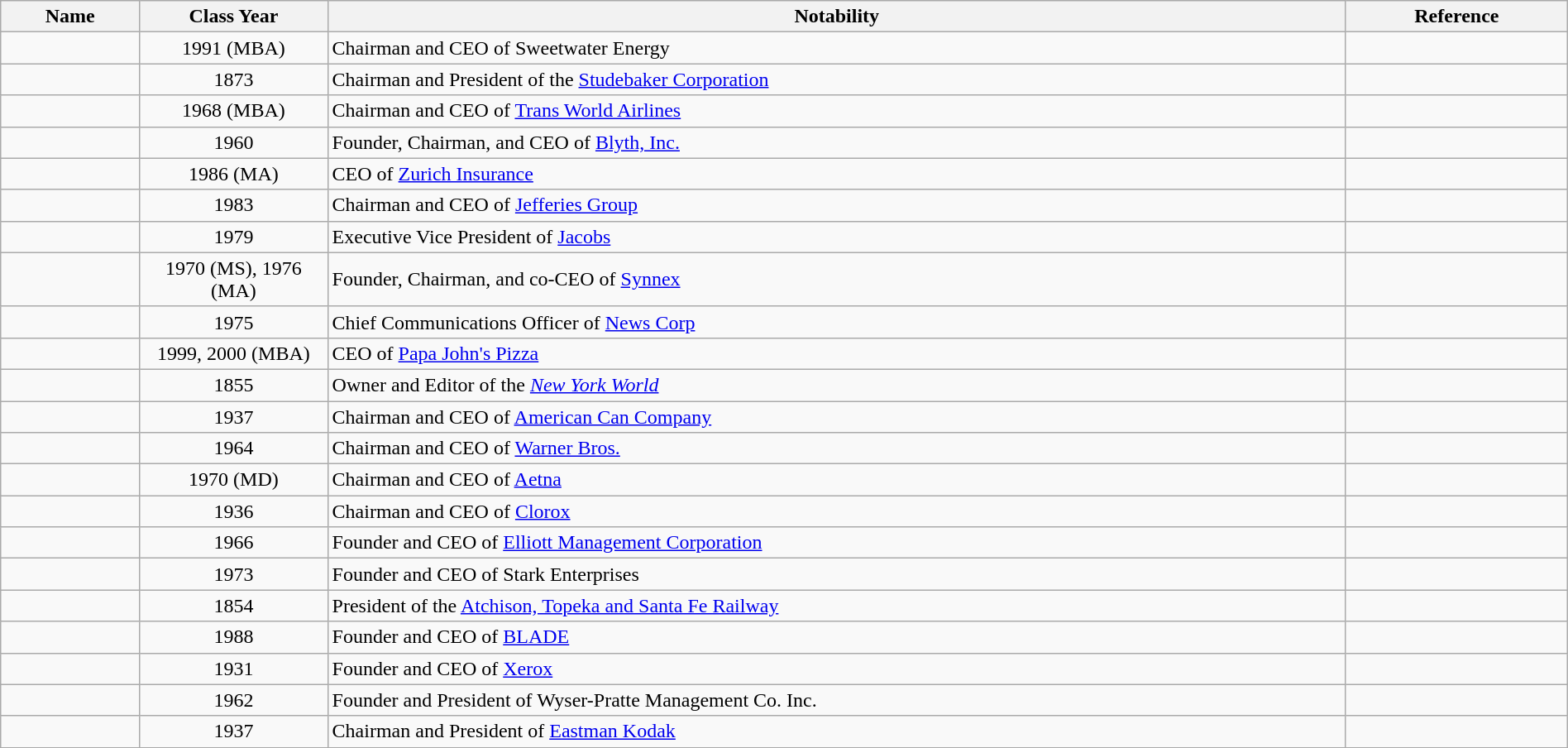<table class="wikitable sortable" style="width:100%">
<tr>
<th style="width:*;">Name</th>
<th style="width:12%;">Class Year</th>
<th style="width:65%;" class="unsortable">Notability</th>
<th style="width:*;" class="unsortable">Reference</th>
</tr>
<tr>
<td></td>
<td style="text-align:center;">1991 (MBA)</td>
<td>Chairman and CEO of Sweetwater Energy</td>
<td style="text-align:center;"></td>
</tr>
<tr>
<td></td>
<td style="text-align:center;">1873</td>
<td>Chairman and President of the <a href='#'>Studebaker Corporation</a></td>
<td style="text-align:center;"></td>
</tr>
<tr>
<td></td>
<td style="text-align:center;">1968 (MBA)</td>
<td>Chairman and CEO of <a href='#'>Trans World Airlines</a></td>
<td style="text-align:center;"></td>
</tr>
<tr>
<td></td>
<td style="text-align:center;">1960</td>
<td>Founder, Chairman, and CEO of <a href='#'>Blyth, Inc.</a></td>
<td style="text-align:center;"></td>
</tr>
<tr>
<td></td>
<td style="text-align:center;">1986 (MA)</td>
<td>CEO of <a href='#'>Zurich Insurance</a></td>
<td style="text-align:center;"></td>
</tr>
<tr>
<td></td>
<td style="text-align:center;">1983</td>
<td>Chairman and CEO of <a href='#'>Jefferies Group</a></td>
<td style="text-align:center;"></td>
</tr>
<tr>
<td></td>
<td style="text-align:center;">1979</td>
<td>Executive Vice President of <a href='#'>Jacobs</a></td>
<td style="text-align:center;"></td>
</tr>
<tr>
<td></td>
<td style="text-align:center;">1970 (MS), 1976 (MA)</td>
<td>Founder, Chairman, and co-CEO of <a href='#'>Synnex</a></td>
<td style="text-align:center;"></td>
</tr>
<tr>
<td></td>
<td style="text-align:center;">1975</td>
<td>Chief Communications Officer of <a href='#'>News Corp</a></td>
<td style="text-align:center;"></td>
</tr>
<tr>
<td></td>
<td style="text-align:center;">1999, 2000 (MBA)</td>
<td>CEO of <a href='#'>Papa John's Pizza</a></td>
<td style="text-align:center;"></td>
</tr>
<tr>
<td></td>
<td style="text-align:center;">1855</td>
<td>Owner and Editor of the <em><a href='#'>New York World</a></em></td>
<td style="text-align:center;"></td>
</tr>
<tr>
<td></td>
<td style="text-align:center;">1937</td>
<td>Chairman and CEO of <a href='#'>American Can Company</a></td>
<td style="text-align:center;"></td>
</tr>
<tr>
<td></td>
<td style="text-align:center;">1964</td>
<td>Chairman and CEO of <a href='#'>Warner Bros.</a></td>
<td style="text-align:center;"></td>
</tr>
<tr>
<td></td>
<td style="text-align:center;">1970 (MD)</td>
<td>Chairman and CEO of <a href='#'>Aetna</a></td>
<td style="text-align:center;"></td>
</tr>
<tr>
<td></td>
<td style="text-align:center;">1936</td>
<td>Chairman and CEO of <a href='#'>Clorox</a></td>
<td style="text-align:center;"></td>
</tr>
<tr>
<td></td>
<td style="text-align:center;">1966</td>
<td>Founder and CEO of <a href='#'>Elliott Management Corporation</a></td>
<td style="text-align:center;"></td>
</tr>
<tr>
<td></td>
<td style="text-align:center;">1973</td>
<td>Founder and CEO of Stark Enterprises</td>
<td style="text-align:center;"></td>
</tr>
<tr>
<td></td>
<td style="text-align:center;">1854</td>
<td>President of the <a href='#'>Atchison, Topeka and Santa Fe Railway</a></td>
<td style="text-align:center;"></td>
</tr>
<tr>
<td></td>
<td style="text-align:center;">1988</td>
<td>Founder and CEO of <a href='#'>BLADE</a></td>
<td style="text-align:center;"></td>
</tr>
<tr>
<td></td>
<td style="text-align:center;">1931</td>
<td>Founder and CEO of <a href='#'>Xerox</a></td>
<td style="text-align:center;"></td>
</tr>
<tr>
<td></td>
<td style="text-align:center;">1962</td>
<td>Founder and President of Wyser-Pratte Management Co. Inc.</td>
<td style="text-align:center;"></td>
</tr>
<tr>
<td></td>
<td style="text-align:center;">1937</td>
<td>Chairman and President of <a href='#'>Eastman Kodak</a></td>
<td style="text-align:center;"></td>
</tr>
<tr>
</tr>
</table>
